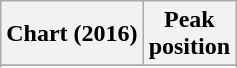<table class="wikitable sortable plainrowheaders" style="text-align:center">
<tr>
<th scope="col">Chart (2016)</th>
<th scope="col">Peak<br> position</th>
</tr>
<tr>
</tr>
<tr>
</tr>
</table>
